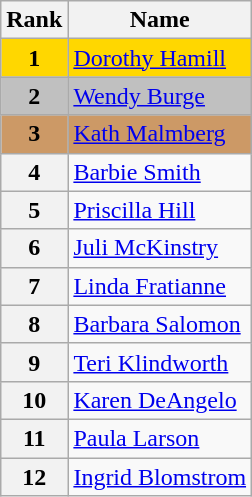<table class="wikitable">
<tr>
<th>Rank</th>
<th>Name</th>
</tr>
<tr bgcolor="gold">
<td align="center"><strong>1</strong></td>
<td><a href='#'>Dorothy Hamill</a></td>
</tr>
<tr bgcolor="silver">
<td align="center"><strong>2</strong></td>
<td><a href='#'>Wendy Burge</a></td>
</tr>
<tr bgcolor="cc9966">
<td align="center"><strong>3</strong></td>
<td><a href='#'>Kath Malmberg</a></td>
</tr>
<tr>
<th>4</th>
<td><a href='#'>Barbie Smith</a></td>
</tr>
<tr>
<th>5</th>
<td><a href='#'>Priscilla Hill</a></td>
</tr>
<tr>
<th>6</th>
<td><a href='#'>Juli McKinstry</a></td>
</tr>
<tr>
<th>7</th>
<td><a href='#'>Linda Fratianne</a></td>
</tr>
<tr>
<th>8</th>
<td><a href='#'>Barbara Salomon</a></td>
</tr>
<tr>
<th>9</th>
<td><a href='#'>Teri Klindworth</a></td>
</tr>
<tr>
<th>10</th>
<td><a href='#'>Karen DeAngelo</a></td>
</tr>
<tr>
<th>11</th>
<td><a href='#'>Paula Larson</a></td>
</tr>
<tr>
<th>12</th>
<td><a href='#'>Ingrid Blomstrom</a></td>
</tr>
</table>
